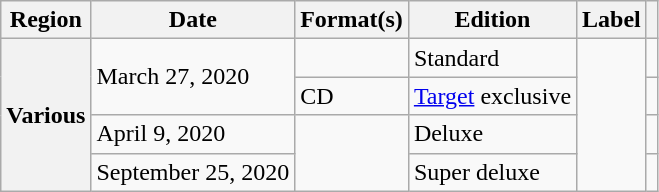<table class="wikitable plainrowheaders">
<tr>
<th scope="col">Region</th>
<th scope="col">Date</th>
<th scope="col">Format(s)</th>
<th scope="col">Edition</th>
<th scope="col">Label</th>
<th scope="col"></th>
</tr>
<tr>
<th scope="row" rowspan="4">Various</th>
<td rowspan="2">March 27, 2020</td>
<td></td>
<td>Standard</td>
<td rowspan="4"></td>
<td></td>
</tr>
<tr>
<td>CD</td>
<td><a href='#'>Target</a> exclusive</td>
<td></td>
</tr>
<tr>
<td>April 9, 2020</td>
<td rowspan="2"></td>
<td>Deluxe</td>
<td></td>
</tr>
<tr>
<td>September 25, 2020</td>
<td>Super deluxe</td>
<td></td>
</tr>
</table>
